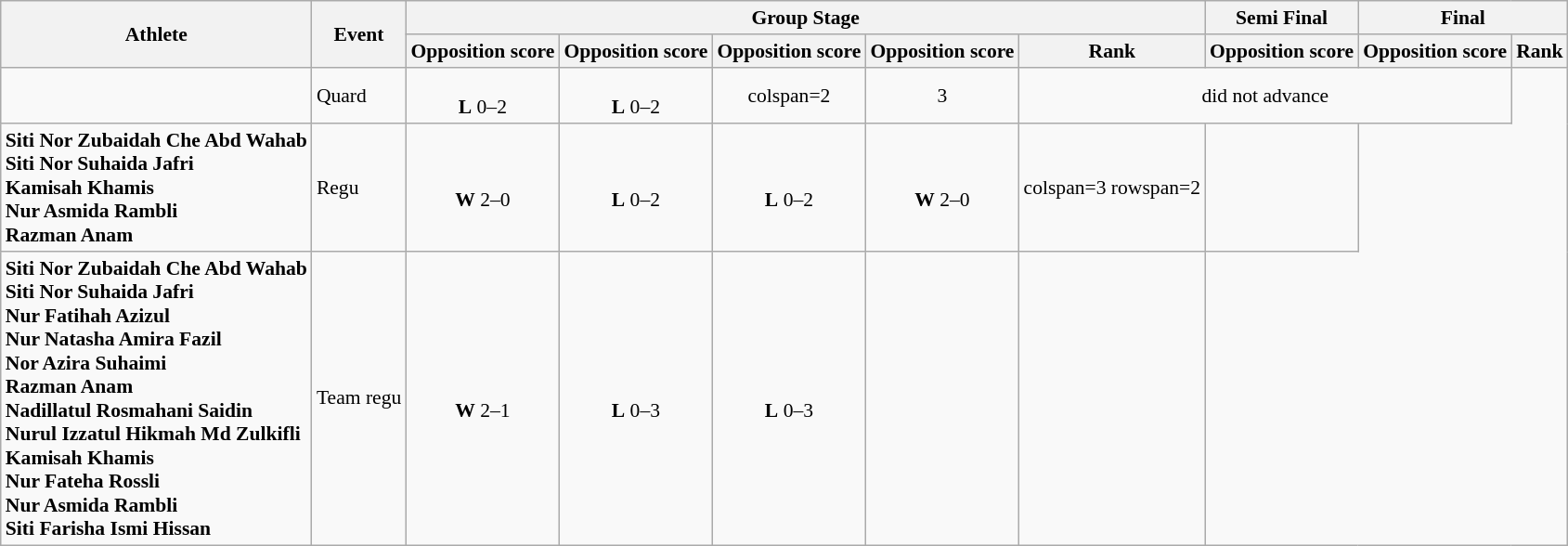<table class="wikitable" style="font-size:90%">
<tr>
<th rowspan="2">Athlete</th>
<th rowspan="2">Event</th>
<th colspan="5">Group Stage</th>
<th>Semi Final</th>
<th colspan="2">Final</th>
</tr>
<tr>
<th>Opposition score</th>
<th>Opposition score</th>
<th>Opposition score</th>
<th>Opposition score</th>
<th>Rank</th>
<th>Opposition score</th>
<th>Opposition score</th>
<th>Rank</th>
</tr>
<tr align="center">
<td align="left"></td>
<td align="left">Quard</td>
<td><br><strong>L</strong> 0–2</td>
<td><br><strong>L</strong> 0–2</td>
<td>colspan=2 </td>
<td>3</td>
<td colspan=3>did not advance</td>
</tr>
<tr align="center">
<td align="left"><strong>Siti Nor Zubaidah Che Abd Wahab<br>Siti Nor Suhaida Jafri<br>Kamisah Khamis<br>Nur Asmida Rambli<br>Razman Anam</strong></td>
<td align="left">Regu</td>
<td><br><strong>W</strong> 2–0</td>
<td><br><strong>L</strong> 0–2</td>
<td><br><strong>L</strong> 0–2</td>
<td><br><strong>W</strong> 2–0</td>
<td>colspan=3 rowspan=2 </td>
<td></td>
</tr>
<tr align="center">
<td align="left"><strong>Siti Nor Zubaidah Che Abd Wahab<br>Siti Nor Suhaida Jafri<br>Nur Fatihah Azizul<br>Nur Natasha Amira Fazil<br>Nor Azira Suhaimi<br>Razman Anam<br>Nadillatul Rosmahani Saidin<br>Nurul Izzatul Hikmah Md Zulkifli<br>Kamisah Khamis<br>Nur Fateha Rossli<br>Nur Asmida Rambli<br>Siti Farisha Ismi Hissan</strong></td>
<td align="left">Team regu</td>
<td><br><strong>W</strong> 2–1</td>
<td><br><strong>L</strong> 0–3</td>
<td><br><strong>L</strong> 0–3</td>
<td></td>
<td></td>
</tr>
</table>
